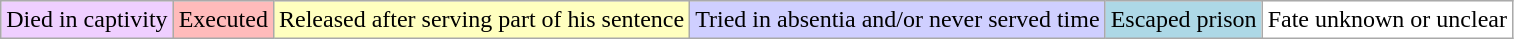<table class="wikitable">
<tr>
<td style="background:#efcfff">Died in captivity</td>
<td style="background:#ffbbbb">Executed</td>
<td style="background:#ffffbf">Released after serving part of his sentence</td>
<td style="background:#cfcfff">Tried in absentia and/or never served time</td>
<td style="background:#ADD8E6">Escaped prison</td>
<td style="background:#ffffff">Fate unknown or unclear</td>
</tr>
</table>
